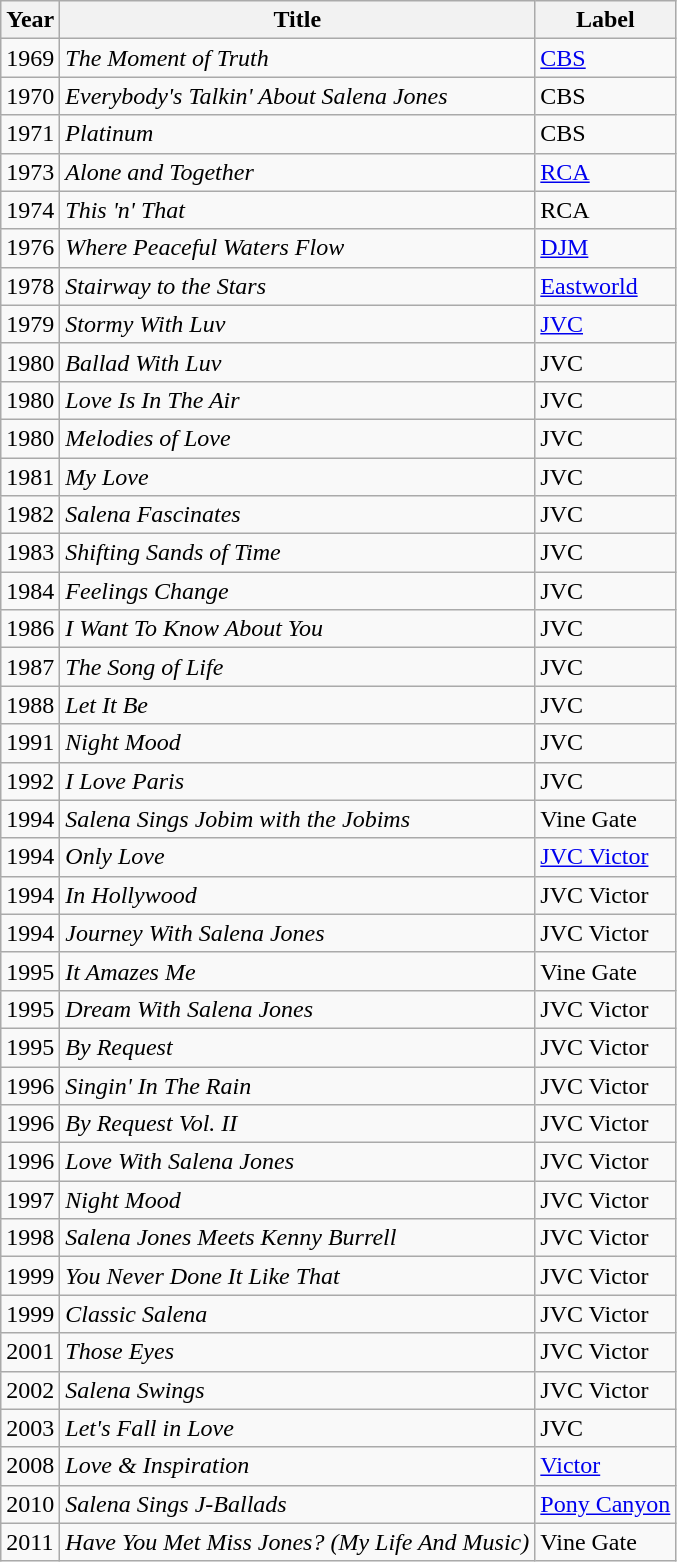<table class="wikitable">
<tr>
<th>Year</th>
<th>Title</th>
<th>Label</th>
</tr>
<tr>
<td>1969</td>
<td><em>The Moment of Truth</em></td>
<td><a href='#'>CBS</a></td>
</tr>
<tr>
<td>1970</td>
<td><em>Everybody's Talkin' About Salena Jones</em></td>
<td>CBS</td>
</tr>
<tr>
<td>1971</td>
<td><em>Platinum</em></td>
<td>CBS</td>
</tr>
<tr>
<td>1973</td>
<td><em>Alone and Together</em></td>
<td><a href='#'>RCA</a></td>
</tr>
<tr>
<td>1974</td>
<td><em>This 'n' That</em></td>
<td>RCA</td>
</tr>
<tr>
<td>1976</td>
<td><em>Where Peaceful Waters Flow</em></td>
<td><a href='#'>DJM</a></td>
</tr>
<tr>
<td>1978</td>
<td><em>Stairway to the Stars</em></td>
<td><a href='#'>Eastworld</a></td>
</tr>
<tr>
<td>1979</td>
<td><em>Stormy With Luv</em></td>
<td><a href='#'>JVC</a></td>
</tr>
<tr>
<td>1980</td>
<td><em>Ballad With Luv</em></td>
<td>JVC</td>
</tr>
<tr>
<td>1980</td>
<td><em>Love Is In The Air</em></td>
<td>JVC</td>
</tr>
<tr>
<td>1980</td>
<td><em>Melodies of Love</em></td>
<td>JVC</td>
</tr>
<tr>
<td>1981</td>
<td><em>My Love</em></td>
<td>JVC</td>
</tr>
<tr>
<td>1982</td>
<td><em>Salena Fascinates</em></td>
<td>JVC</td>
</tr>
<tr>
<td>1983</td>
<td><em>Shifting Sands of Time</em></td>
<td>JVC</td>
</tr>
<tr>
<td>1984</td>
<td><em>Feelings Change</em></td>
<td>JVC</td>
</tr>
<tr>
<td>1986</td>
<td><em>I Want To Know About You</em></td>
<td>JVC</td>
</tr>
<tr>
<td>1987</td>
<td><em>The Song of Life</em></td>
<td>JVC</td>
</tr>
<tr>
<td>1988</td>
<td><em>Let It Be</em></td>
<td>JVC</td>
</tr>
<tr>
<td>1991</td>
<td><em>Night Mood</em></td>
<td>JVC</td>
</tr>
<tr>
<td>1992</td>
<td><em>I Love Paris</em></td>
<td>JVC</td>
</tr>
<tr>
<td>1994</td>
<td><em>Salena Sings Jobim with the Jobims</em></td>
<td>Vine Gate</td>
</tr>
<tr>
<td>1994</td>
<td><em>Only Love</em></td>
<td><a href='#'>JVC Victor</a></td>
</tr>
<tr>
<td>1994</td>
<td><em>In Hollywood</em></td>
<td>JVC Victor</td>
</tr>
<tr>
<td>1994</td>
<td><em>Journey With Salena Jones</em></td>
<td>JVC Victor</td>
</tr>
<tr>
<td>1995</td>
<td><em>It Amazes Me</em></td>
<td>Vine Gate</td>
</tr>
<tr>
<td>1995</td>
<td><em>Dream With Salena Jones</em></td>
<td>JVC Victor</td>
</tr>
<tr>
<td>1995</td>
<td><em>By Request</em></td>
<td>JVC Victor</td>
</tr>
<tr>
<td>1996</td>
<td><em>Singin' In The Rain</em></td>
<td>JVC Victor</td>
</tr>
<tr>
<td>1996</td>
<td><em>By Request Vol. II</em></td>
<td>JVC Victor</td>
</tr>
<tr>
<td>1996</td>
<td><em>Love With Salena Jones</em></td>
<td>JVC Victor</td>
</tr>
<tr>
<td>1997</td>
<td><em>Night Mood</em></td>
<td>JVC Victor</td>
</tr>
<tr>
<td>1998</td>
<td><em>Salena Jones Meets Kenny Burrell</em></td>
<td>JVC Victor</td>
</tr>
<tr>
<td>1999</td>
<td><em>You Never Done It Like That</em></td>
<td>JVC Victor</td>
</tr>
<tr>
<td>1999</td>
<td><em>Classic Salena</em></td>
<td>JVC Victor</td>
</tr>
<tr>
<td>2001</td>
<td><em>Those Eyes</em></td>
<td>JVC Victor</td>
</tr>
<tr>
<td>2002</td>
<td><em>Salena Swings</em></td>
<td>JVC Victor</td>
</tr>
<tr>
<td>2003</td>
<td><em>Let's Fall in Love</em></td>
<td>JVC</td>
</tr>
<tr>
<td>2008</td>
<td><em>Love & Inspiration</em></td>
<td><a href='#'>Victor</a></td>
</tr>
<tr>
<td>2010</td>
<td><em>Salena Sings J-Ballads</em></td>
<td><a href='#'>Pony Canyon</a></td>
</tr>
<tr>
<td>2011</td>
<td><em>Have You Met Miss Jones? (My Life And Music)</em></td>
<td>Vine Gate</td>
</tr>
</table>
